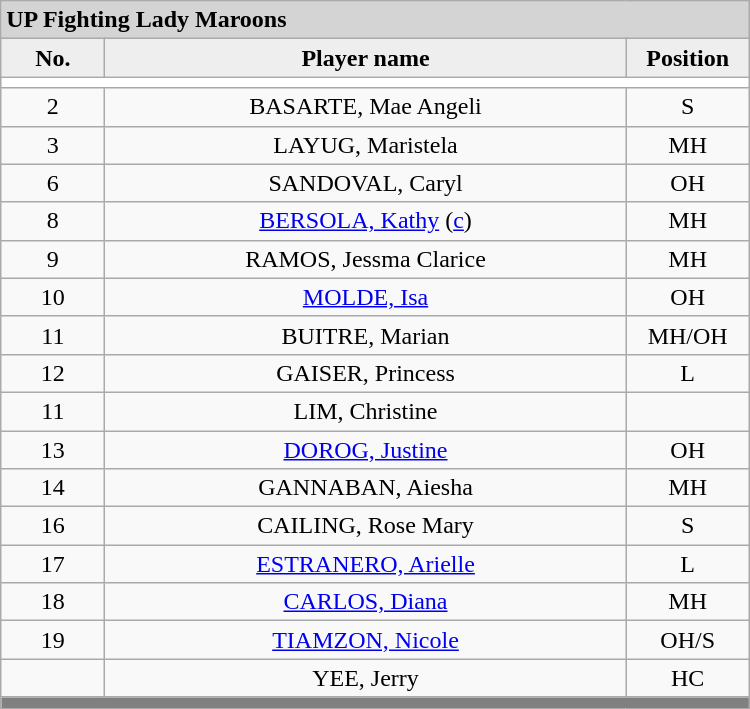<table class='wikitable mw-collapsible mw-collapsed' style='text-align: center; width: 500px; border: none;'>
<tr>
<th style="background:#D4D4D4; text-align:left;" colspan=3> UP Fighting Lady Maroons</th>
</tr>
<tr style="background:#EEEEEE; font-weight:bold;">
<td width=10%>No.</td>
<td width=50%>Player name</td>
<td width=10%>Position</td>
</tr>
<tr style="background:#FFFFFF;">
<td colspan=3 align=center></td>
</tr>
<tr>
<td align=center>2</td>
<td>BASARTE, Mae Angeli</td>
<td align=center>S</td>
</tr>
<tr>
<td align=center>3</td>
<td>LAYUG, Maristela</td>
<td align=center>MH</td>
</tr>
<tr>
<td align=center>6</td>
<td>SANDOVAL, Caryl</td>
<td align=center>OH</td>
</tr>
<tr>
<td align=center>8</td>
<td><a href='#'>BERSOLA, Kathy</a> (<a href='#'>c</a>)</td>
<td align=center>MH</td>
</tr>
<tr>
<td align=center>9</td>
<td>RAMOS, Jessma Clarice</td>
<td align=center>MH</td>
</tr>
<tr>
<td align=center>10</td>
<td><a href='#'>MOLDE, Isa</a></td>
<td align=center>OH</td>
</tr>
<tr>
<td align=center>11</td>
<td>BUITRE, Marian</td>
<td align=center>MH/OH</td>
</tr>
<tr>
<td align=center>12</td>
<td>GAISER, Princess</td>
<td align=center>L</td>
</tr>
<tr>
<td align=center>11</td>
<td>LIM, Christine</td>
<td align=center></td>
</tr>
<tr>
<td align=center>13</td>
<td><a href='#'>DOROG, Justine</a></td>
<td align=center>OH</td>
</tr>
<tr>
<td align=center>14</td>
<td>GANNABAN, Aiesha</td>
<td align=center>MH</td>
</tr>
<tr>
<td align=center>16</td>
<td>CAILING, Rose Mary</td>
<td align=center>S</td>
</tr>
<tr>
<td align=center>17</td>
<td><a href='#'>ESTRANERO, Arielle</a></td>
<td align=center>L</td>
</tr>
<tr>
<td align=center>18</td>
<td><a href='#'>CARLOS, Diana</a></td>
<td align=center>MH</td>
</tr>
<tr>
<td align=center>19</td>
<td><a href='#'>TIAMZON, Nicole</a></td>
<td align=center>OH/S</td>
</tr>
<tr>
<td align=center></td>
<td>YEE, Jerry</td>
<td align=center>HC</td>
</tr>
<tr>
<th style='background: grey;' colspan=3></th>
</tr>
</table>
